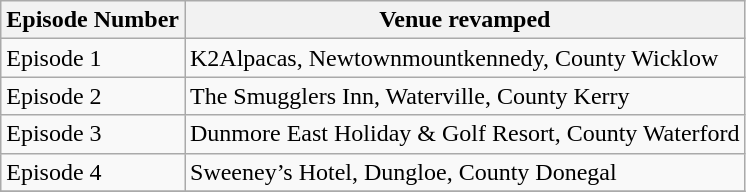<table class="wikitable">
<tr>
<th>Episode Number</th>
<th>Venue revamped</th>
</tr>
<tr>
<td>Episode 1</td>
<td>K2Alpacas, Newtownmountkennedy, County Wicklow</td>
</tr>
<tr>
<td>Episode 2</td>
<td>The Smugglers Inn, Waterville, County Kerry</td>
</tr>
<tr>
<td>Episode 3</td>
<td>Dunmore East Holiday & Golf Resort, County Waterford</td>
</tr>
<tr>
<td>Episode 4</td>
<td>Sweeney’s Hotel, Dungloe, County Donegal</td>
</tr>
<tr>
</tr>
</table>
